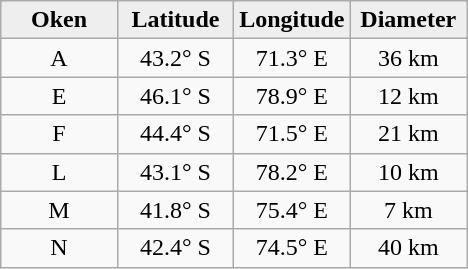<table class="wikitable">
<tr>
<th width="25%" style="background:#eeeeee;">Oken</th>
<th width="25%" style="background:#eeeeee;">Latitude</th>
<th width="25%" style="background:#eeeeee;">Longitude</th>
<th width="25%" style="background:#eeeeee;">Diameter</th>
</tr>
<tr>
<td align="center">A</td>
<td align="center">43.2° S</td>
<td align="center">71.3° E</td>
<td align="center">36 km</td>
</tr>
<tr>
<td align="center">E</td>
<td align="center">46.1° S</td>
<td align="center">78.9° E</td>
<td align="center">12 km</td>
</tr>
<tr>
<td align="center">F</td>
<td align="center">44.4° S</td>
<td align="center">71.5° E</td>
<td align="center">21 km</td>
</tr>
<tr>
<td align="center">L</td>
<td align="center">43.1° S</td>
<td align="center">78.2° E</td>
<td align="center">10 km</td>
</tr>
<tr>
<td align="center">M</td>
<td align="center">41.8° S</td>
<td align="center">75.4° E</td>
<td align="center">7 km</td>
</tr>
<tr>
<td align="center">N</td>
<td align="center">42.4° S</td>
<td align="center">74.5° E</td>
<td align="center">40 km</td>
</tr>
</table>
